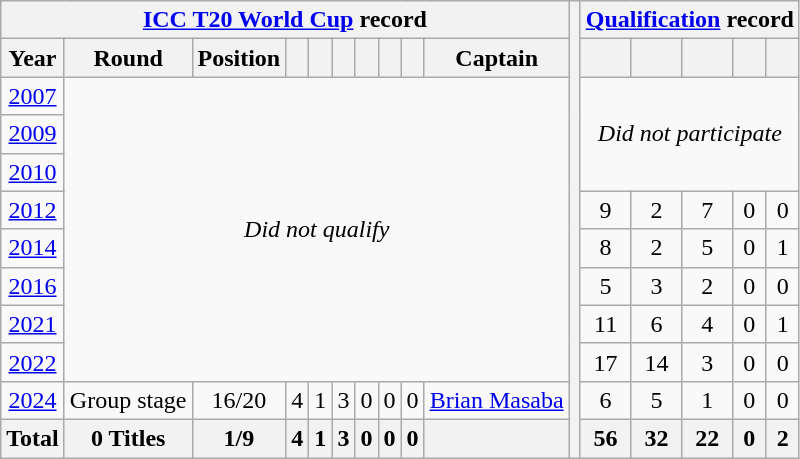<table class="wikitable" style="text-align: center;">
<tr>
<th colspan=10><a href='#'>ICC T20 World Cup</a> record</th>
<th rowspan="14"></th>
<th colspan=5><a href='#'>Qualification</a> record</th>
</tr>
<tr>
<th scope="col">Year</th>
<th scope="col">Round</th>
<th scope="col">Position</th>
<th scope="col"></th>
<th scope="col"></th>
<th scope="col"></th>
<th scope="col"></th>
<th scope="col"></th>
<th scope="col"></th>
<th scope="col">Captain</th>
<th scope="col"></th>
<th scope="col"></th>
<th scope="col"></th>
<th scope="col"></th>
<th scope="col"></th>
</tr>
<tr>
<td> <a href='#'>2007</a></td>
<td colspan="9" rowspan="8"><em>Did not qualify</em></td>
<td colspan="5" rowspan=3><em>Did not participate</em></td>
</tr>
<tr>
<td> <a href='#'>2009</a></td>
</tr>
<tr>
<td> <a href='#'>2010</a></td>
</tr>
<tr>
<td> <a href='#'>2012</a></td>
<td>9</td>
<td>2</td>
<td>7</td>
<td>0</td>
<td>0</td>
</tr>
<tr>
<td> <a href='#'>2014</a></td>
<td>8</td>
<td>2</td>
<td>5</td>
<td>0</td>
<td>1</td>
</tr>
<tr>
<td> <a href='#'>2016</a></td>
<td>5</td>
<td>3</td>
<td>2</td>
<td>0</td>
<td>0</td>
</tr>
<tr>
<td>  <a href='#'>2021</a></td>
<td>11</td>
<td>6</td>
<td>4</td>
<td>0</td>
<td>1</td>
</tr>
<tr>
<td> <a href='#'>2022</a></td>
<td>17</td>
<td>14</td>
<td>3</td>
<td>0</td>
<td>0</td>
</tr>
<tr>
<td>  <a href='#'>2024</a></td>
<td>Group stage</td>
<td>16/20</td>
<td>4</td>
<td>1</td>
<td>3</td>
<td>0</td>
<td>0</td>
<td>0</td>
<td><a href='#'>Brian Masaba</a></td>
<td>6</td>
<td>5</td>
<td>1</td>
<td>0</td>
<td>0</td>
</tr>
<tr>
<th><strong>Total</strong></th>
<th><strong>0 Titles</strong></th>
<th><strong>1/9</strong></th>
<th><strong>4</strong></th>
<th><strong>1</strong></th>
<th><strong>3</strong></th>
<th><strong>0</strong></th>
<th><strong>0</strong></th>
<th><strong>0</strong></th>
<th></th>
<th><strong>56</strong></th>
<th><strong>32</strong></th>
<th><strong>22</strong></th>
<th><strong>0</strong></th>
<th><strong>2</strong></th>
</tr>
</table>
